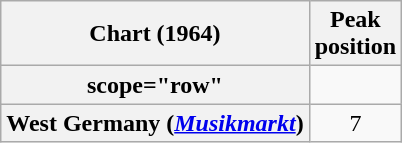<table class="wikitable plainrowheaders sortable">
<tr>
<th scope="col">Chart (1964)</th>
<th scope="col">Peak<br>position</th>
</tr>
<tr>
<th>scope="row" </th>
</tr>
<tr>
<th scope="row">West Germany (<em><a href='#'>Musikmarkt</a></em>)</th>
<td align="center">7</td>
</tr>
</table>
